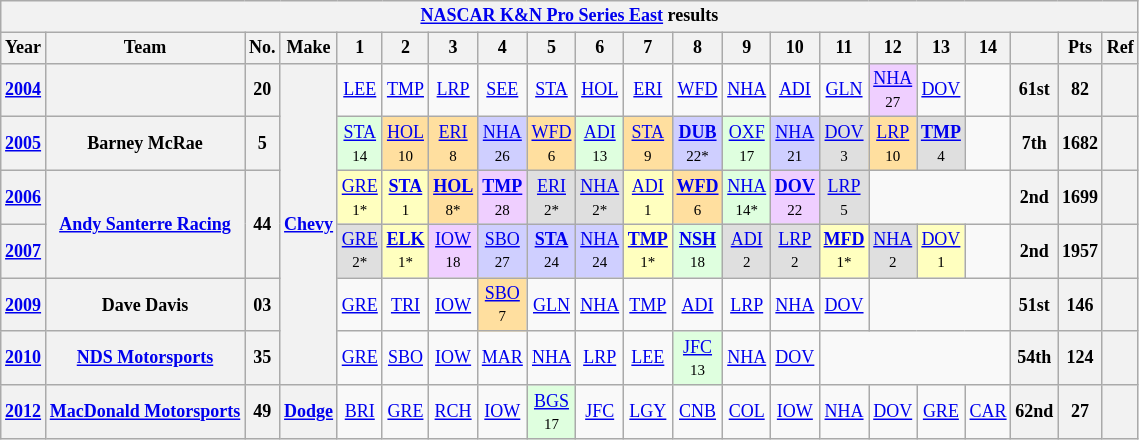<table class="wikitable" style="text-align:center; font-size:75%">
<tr>
<th colspan=45><a href='#'>NASCAR K&N Pro Series East</a> results</th>
</tr>
<tr>
<th>Year</th>
<th>Team</th>
<th>No.</th>
<th>Make</th>
<th>1</th>
<th>2</th>
<th>3</th>
<th>4</th>
<th>5</th>
<th>6</th>
<th>7</th>
<th>8</th>
<th>9</th>
<th>10</th>
<th>11</th>
<th>12</th>
<th>13</th>
<th>14</th>
<th></th>
<th>Pts</th>
<th>Ref</th>
</tr>
<tr>
<th><a href='#'>2004</a></th>
<th></th>
<th>20</th>
<th rowspan="6"><a href='#'>Chevy</a></th>
<td><a href='#'>LEE</a></td>
<td><a href='#'>TMP</a></td>
<td><a href='#'>LRP</a></td>
<td><a href='#'>SEE</a></td>
<td><a href='#'>STA</a></td>
<td><a href='#'>HOL</a></td>
<td><a href='#'>ERI</a></td>
<td><a href='#'>WFD</a></td>
<td><a href='#'>NHA</a></td>
<td><a href='#'>ADI</a></td>
<td><a href='#'>GLN</a></td>
<td style="background:#EFCFFF;"><a href='#'>NHA</a><br><small>27</small></td>
<td><a href='#'>DOV</a></td>
<td></td>
<th>61st</th>
<th>82</th>
<th></th>
</tr>
<tr>
<th><a href='#'>2005</a></th>
<th>Barney McRae</th>
<th>5</th>
<td style="background:#DFFFDF;"><a href='#'>STA</a><br><small>14</small></td>
<td style="background:#FFDF9F;"><a href='#'>HOL</a><br><small>10</small></td>
<td style="background:#FFDF9F;"><a href='#'>ERI</a><br><small>8</small></td>
<td style="background:#CFCFFF;"><a href='#'>NHA</a><br><small>26</small></td>
<td style="background:#FFDF9F;"><a href='#'>WFD</a><br><small>6</small></td>
<td style="background:#DFFFDF;"><a href='#'>ADI</a><br><small>13</small></td>
<td style="background:#FFDF9F;"><a href='#'>STA</a><br><small>9</small></td>
<td style="background:#CFCFFF;"><strong><a href='#'>DUB</a></strong><br><small>22*</small></td>
<td style="background:#DFFFDF;"><a href='#'>OXF</a><br><small>17</small></td>
<td style="background:#CFCFFF;"><a href='#'>NHA</a><br><small>21</small></td>
<td style="background:#DFDFDF;"><a href='#'>DOV</a><br><small>3</small></td>
<td style="background:#FFDF9F;"><a href='#'>LRP</a><br><small>10</small></td>
<td style="background:#DFDFDF;"><strong><a href='#'>TMP</a></strong><br><small>4</small></td>
<td></td>
<th>7th</th>
<th>1682</th>
<th></th>
</tr>
<tr>
<th><a href='#'>2006</a></th>
<th rowspan=2><a href='#'>Andy Santerre Racing</a></th>
<th rowspan=2>44</th>
<td style="background:#FFFFBF;"><a href='#'>GRE</a><br><small>1*</small></td>
<td style="background:#FFFFBF;"><strong><a href='#'>STA</a></strong><br><small>1</small></td>
<td style="background:#FFDF9F;"><strong><a href='#'>HOL</a></strong><br><small>8*</small></td>
<td style="background:#EFCFFF;"><strong><a href='#'>TMP</a></strong><br><small>28</small></td>
<td style="background:#DFDFDF;"><a href='#'>ERI</a><br><small>2*</small></td>
<td style="background:#DFDFDF;"><a href='#'>NHA</a><br><small>2*</small></td>
<td style="background:#FFFFBF;"><a href='#'>ADI</a><br><small>1</small></td>
<td style="background:#FFDF9F;"><strong><a href='#'>WFD</a></strong><br><small>6</small></td>
<td style="background:#DFFFDF;"><a href='#'>NHA</a><br><small>14*</small></td>
<td style="background:#EFCFFF;"><strong><a href='#'>DOV</a></strong><br><small>22</small></td>
<td style="background:#DFDFDF;"><a href='#'>LRP</a><br><small>5</small></td>
<td colspan=3></td>
<th>2nd</th>
<th>1699</th>
<th></th>
</tr>
<tr>
<th><a href='#'>2007</a></th>
<td style="background:#DFDFDF;"><a href='#'>GRE</a><br><small>2*</small></td>
<td style="background:#FFFFBF;"><strong><a href='#'>ELK</a></strong><br><small>1*</small></td>
<td style="background:#EFCFFF;"><a href='#'>IOW</a><br><small>18</small></td>
<td style="background:#CFCFFF;"><a href='#'>SBO</a><br><small>27</small></td>
<td style="background:#CFCFFF;"><strong><a href='#'>STA</a></strong><br><small>24</small></td>
<td style="background:#CFCFFF;"><a href='#'>NHA</a><br><small>24</small></td>
<td style="background:#FFFFBF;"><strong><a href='#'>TMP</a></strong><br><small>1*</small></td>
<td style="background:#DFFFDF;"><strong><a href='#'>NSH</a></strong><br><small>18</small></td>
<td style="background:#DFDFDF;"><a href='#'>ADI</a><br><small>2</small></td>
<td style="background:#DFDFDF;"><a href='#'>LRP</a><br><small>2</small></td>
<td style="background:#FFFFBF;"><strong><a href='#'>MFD</a></strong><br><small>1*</small></td>
<td style="background:#DFDFDF;"><a href='#'>NHA</a><br><small>2</small></td>
<td style="background:#FFFFBF;"><a href='#'>DOV</a><br><small>1</small></td>
<td></td>
<th>2nd</th>
<th>1957</th>
<th></th>
</tr>
<tr>
<th><a href='#'>2009</a></th>
<th>Dave Davis</th>
<th>03</th>
<td><a href='#'>GRE</a></td>
<td><a href='#'>TRI</a></td>
<td><a href='#'>IOW</a></td>
<td style="background:#FFDF9F;"><a href='#'>SBO</a><br><small>7</small></td>
<td><a href='#'>GLN</a></td>
<td><a href='#'>NHA</a></td>
<td><a href='#'>TMP</a></td>
<td><a href='#'>ADI</a></td>
<td><a href='#'>LRP</a></td>
<td><a href='#'>NHA</a></td>
<td><a href='#'>DOV</a></td>
<td colspan=3></td>
<th>51st</th>
<th>146</th>
<th></th>
</tr>
<tr>
<th><a href='#'>2010</a></th>
<th><a href='#'>NDS Motorsports</a></th>
<th>35</th>
<td><a href='#'>GRE</a></td>
<td><a href='#'>SBO</a></td>
<td><a href='#'>IOW</a></td>
<td><a href='#'>MAR</a></td>
<td><a href='#'>NHA</a></td>
<td><a href='#'>LRP</a></td>
<td><a href='#'>LEE</a></td>
<td style="background:#DFFFDF;"><a href='#'>JFC</a><br><small>13</small></td>
<td><a href='#'>NHA</a></td>
<td><a href='#'>DOV</a></td>
<td colspan=4></td>
<th>54th</th>
<th>124</th>
<th></th>
</tr>
<tr>
<th><a href='#'>2012</a></th>
<th><a href='#'>MacDonald Motorsports</a></th>
<th>49</th>
<th><a href='#'>Dodge</a></th>
<td><a href='#'>BRI</a></td>
<td><a href='#'>GRE</a></td>
<td><a href='#'>RCH</a></td>
<td><a href='#'>IOW</a></td>
<td style="background:#DFFFDF;"><a href='#'>BGS</a><br><small>17</small></td>
<td><a href='#'>JFC</a></td>
<td><a href='#'>LGY</a></td>
<td><a href='#'>CNB</a></td>
<td><a href='#'>COL</a></td>
<td><a href='#'>IOW</a></td>
<td><a href='#'>NHA</a></td>
<td><a href='#'>DOV</a></td>
<td><a href='#'>GRE</a></td>
<td><a href='#'>CAR</a></td>
<th>62nd</th>
<th>27</th>
<th></th>
</tr>
</table>
